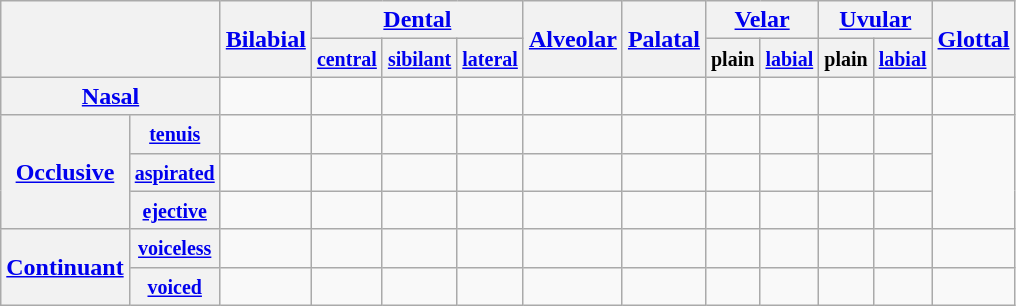<table class="wikitable" style=text-align:center>
<tr>
<th rowspan="2" colspan="2"></th>
<th rowspan="2"><a href='#'>Bilabial</a></th>
<th colspan="3"><a href='#'>Dental</a></th>
<th rowspan="2"><a href='#'>Alveolar</a></th>
<th rowspan="2"><a href='#'>Palatal</a></th>
<th colspan="2"><a href='#'>Velar</a></th>
<th colspan="2"><a href='#'>Uvular</a></th>
<th rowspan="2"><a href='#'>Glottal</a></th>
</tr>
<tr>
<th><small><a href='#'>central</a></small></th>
<th><small><a href='#'>sibilant</a></small></th>
<th><small><a href='#'>lateral</a></small></th>
<th><small>plain</small></th>
<th><small><a href='#'>labial</a></small></th>
<th><small>plain</small></th>
<th><small><a href='#'>labial</a></small></th>
</tr>
<tr>
<th colspan="2"><a href='#'>Nasal</a></th>
<td> </td>
<td> </td>
<td></td>
<td></td>
<td></td>
<td></td>
<td></td>
<td></td>
<td></td>
<td></td>
<td></td>
</tr>
<tr>
<th rowspan="3"><a href='#'>Occlusive</a></th>
<th><small><a href='#'>tenuis</a></small></th>
<td> </td>
<td> </td>
<td> </td>
<td> </td>
<td> </td>
<td> </td>
<td> </td>
<td> </td>
<td> </td>
<td> </td>
<td rowspan="3"> </td>
</tr>
<tr>
<th><small><a href='#'>aspirated</a></small></th>
<td> </td>
<td> </td>
<td> </td>
<td> </td>
<td> </td>
<td> </td>
<td> </td>
<td> </td>
<td> </td>
<td> </td>
</tr>
<tr>
<th><small><a href='#'>ejective</a></small></th>
<td></td>
<td> </td>
<td> </td>
<td> </td>
<td> </td>
<td> </td>
<td> </td>
<td> </td>
<td> </td>
<td> </td>
</tr>
<tr>
<th rowspan="2"><a href='#'>Continuant</a></th>
<th><small><a href='#'>voiceless</a></small></th>
<td></td>
<td></td>
<td> </td>
<td> </td>
<td> </td>
<td> </td>
<td></td>
<td> </td>
<td> </td>
<td> </td>
<td> </td>
</tr>
<tr>
<th><small><a href='#'>voiced</a></small></th>
<td></td>
<td></td>
<td> </td>
<td> </td>
<td> </td>
<td> </td>
<td></td>
<td> </td>
<td> </td>
<td> </td>
<td></td>
</tr>
</table>
